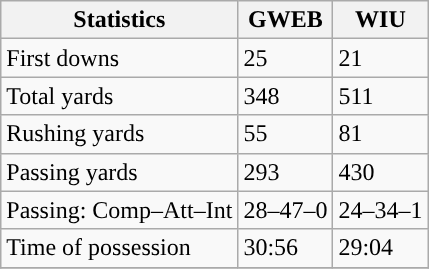<table class="wikitable" style="float: left;">
<tr>
<th>Statistics</th>
<th>GWEB</th>
<th>WIU</th>
</tr>
<tr>
<td>First downs</td>
<td>25</td>
<td>21</td>
</tr>
<tr>
<td>Total yards</td>
<td>348</td>
<td>511</td>
</tr>
<tr>
<td>Rushing yards</td>
<td>55</td>
<td>81</td>
</tr>
<tr>
<td>Passing yards</td>
<td>293</td>
<td>430</td>
</tr>
<tr>
<td>Passing: Comp–Att–Int</td>
<td>28–47–0</td>
<td>24–34–1</td>
</tr>
<tr>
<td>Time of possession</td>
<td>30:56</td>
<td>29:04</td>
</tr>
<tr>
</tr>
</table>
